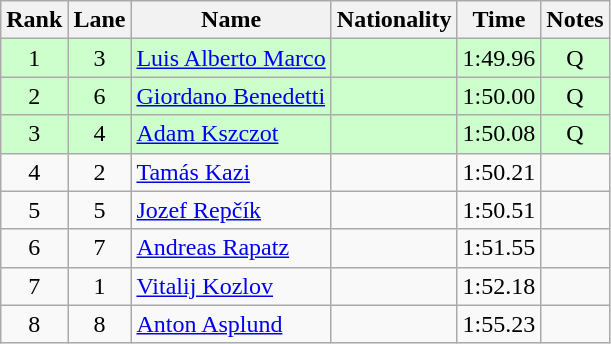<table class="wikitable sortable" style="text-align:center">
<tr>
<th>Rank</th>
<th>Lane</th>
<th>Name</th>
<th>Nationality</th>
<th>Time</th>
<th>Notes</th>
</tr>
<tr bgcolor=ccffcc>
<td>1</td>
<td>3</td>
<td align="left"><a href='#'>Luis Alberto Marco</a></td>
<td align=left></td>
<td>1:49.96</td>
<td>Q</td>
</tr>
<tr bgcolor=ccffcc>
<td>2</td>
<td>6</td>
<td align="left"><a href='#'>Giordano Benedetti</a></td>
<td align=left></td>
<td>1:50.00</td>
<td>Q</td>
</tr>
<tr bgcolor=ccffcc>
<td>3</td>
<td>4</td>
<td align="left"><a href='#'>Adam Kszczot</a></td>
<td align=left></td>
<td>1:50.08</td>
<td>Q</td>
</tr>
<tr>
<td>4</td>
<td>2</td>
<td align="left"><a href='#'>Tamás Kazi</a></td>
<td align=left></td>
<td>1:50.21</td>
<td></td>
</tr>
<tr>
<td>5</td>
<td>5</td>
<td align="left"><a href='#'>Jozef Repčík</a></td>
<td align=left></td>
<td>1:50.51</td>
<td></td>
</tr>
<tr>
<td>6</td>
<td>7</td>
<td align="left"><a href='#'>Andreas Rapatz</a></td>
<td align=left></td>
<td>1:51.55</td>
<td></td>
</tr>
<tr>
<td>7</td>
<td>1</td>
<td align="left"><a href='#'>Vitalij Kozlov</a></td>
<td align=left></td>
<td>1:52.18</td>
<td></td>
</tr>
<tr>
<td>8</td>
<td>8</td>
<td align="left"><a href='#'>Anton Asplund</a></td>
<td align=left></td>
<td>1:55.23</td>
<td></td>
</tr>
</table>
